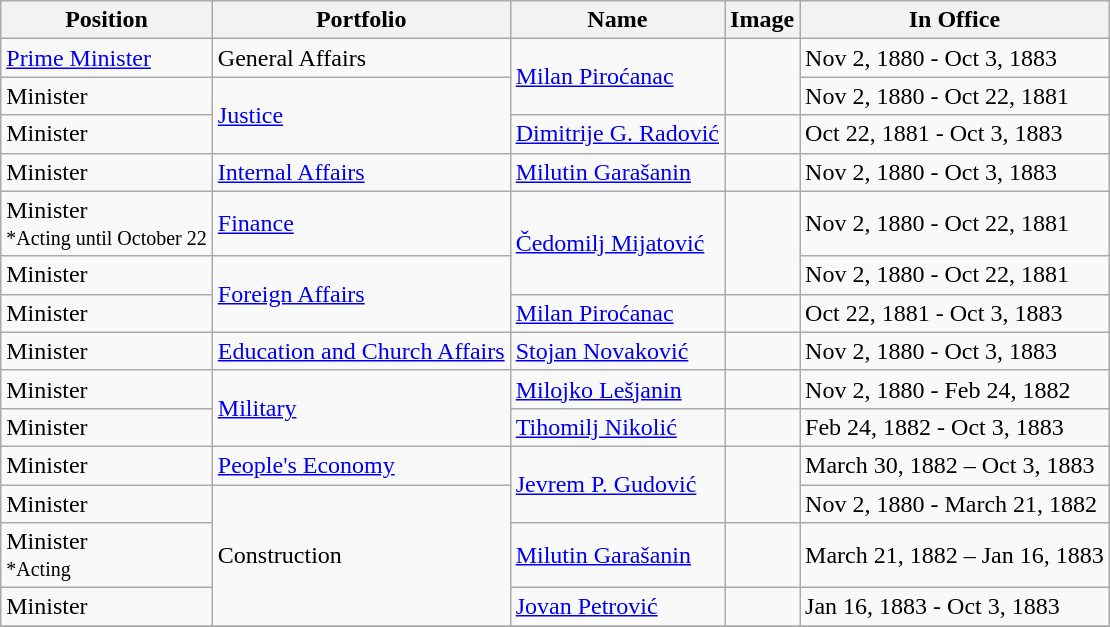<table class="wikitable">
<tr>
<th colspan="1" bgcolor="#EEEEEE">Position</th>
<th colspan="1" bgcolor="#EEEEEE">Portfolio</th>
<th colspan="1" bgcolor="#EEEEEE">Name</th>
<th colspan="1" bgcolor="#EEEEEE">Image</th>
<th colspan="1" bgcolor="#EEEEEE">In Office</th>
</tr>
<tr>
<td><a href='#'>Prime Minister</a></td>
<td>General Affairs</td>
<td rowspan="2"><a href='#'>Milan Piroćanac</a></td>
<td rowspan="2"></td>
<td>Nov 2, 1880 - Oct 3, 1883</td>
</tr>
<tr>
<td>Minister</td>
<td rowspan="2"><a href='#'>Justice</a></td>
<td>Nov 2, 1880 - Oct 22, 1881</td>
</tr>
<tr>
<td>Minister</td>
<td><a href='#'>Dimitrije G. Radović</a></td>
<td></td>
<td>Oct 22, 1881 - Oct 3, 1883</td>
</tr>
<tr>
<td>Minister</td>
<td><a href='#'>Internal Affairs</a></td>
<td><a href='#'>Milutin Garašanin</a></td>
<td></td>
<td>Nov 2, 1880 - Oct 3, 1883</td>
</tr>
<tr>
<td>Minister<br><small>*Acting until October 22</small></td>
<td><a href='#'>Finance</a></td>
<td rowspan="2"><a href='#'>Čedomilj Mijatović</a></td>
<td rowspan="2"></td>
<td>Nov 2, 1880 - Oct 22, 1881</td>
</tr>
<tr>
<td>Minister</td>
<td rowspan="2"><a href='#'>Foreign Affairs</a></td>
<td>Nov 2, 1880 - Oct 22, 1881</td>
</tr>
<tr>
<td>Minister</td>
<td><a href='#'>Milan Piroćanac</a></td>
<td></td>
<td>Oct 22, 1881 - Oct 3, 1883</td>
</tr>
<tr>
<td>Minister</td>
<td><a href='#'>Education and Church Affairs</a></td>
<td><a href='#'>Stojan Novaković</a></td>
<td></td>
<td>Nov 2, 1880 - Oct 3, 1883</td>
</tr>
<tr>
<td>Minister</td>
<td rowspan="2"><a href='#'>Military</a></td>
<td><a href='#'>Milojko Lešjanin</a></td>
<td></td>
<td>Nov 2, 1880 - Feb 24, 1882</td>
</tr>
<tr>
<td>Minister</td>
<td><a href='#'>Tihomilj Nikolić</a></td>
<td></td>
<td>Feb 24, 1882 - Oct 3, 1883</td>
</tr>
<tr>
<td>Minister</td>
<td><a href='#'>People's Economy</a></td>
<td rowspan="2"><a href='#'>Jevrem P. Gudović</a></td>
<td rowspan="2"></td>
<td>March 30, 1882 – Oct 3, 1883</td>
</tr>
<tr>
<td>Minister</td>
<td rowspan="3">Construction</td>
<td>Nov 2, 1880 - March 21, 1882</td>
</tr>
<tr>
<td>Minister<br><small>*Acting</small></td>
<td><a href='#'>Milutin Garašanin</a></td>
<td></td>
<td>March 21, 1882 – Jan 16, 1883</td>
</tr>
<tr>
<td>Minister</td>
<td><a href='#'>Jovan Petrović</a></td>
<td></td>
<td>Jan 16, 1883 - Oct 3, 1883</td>
</tr>
<tr>
</tr>
</table>
